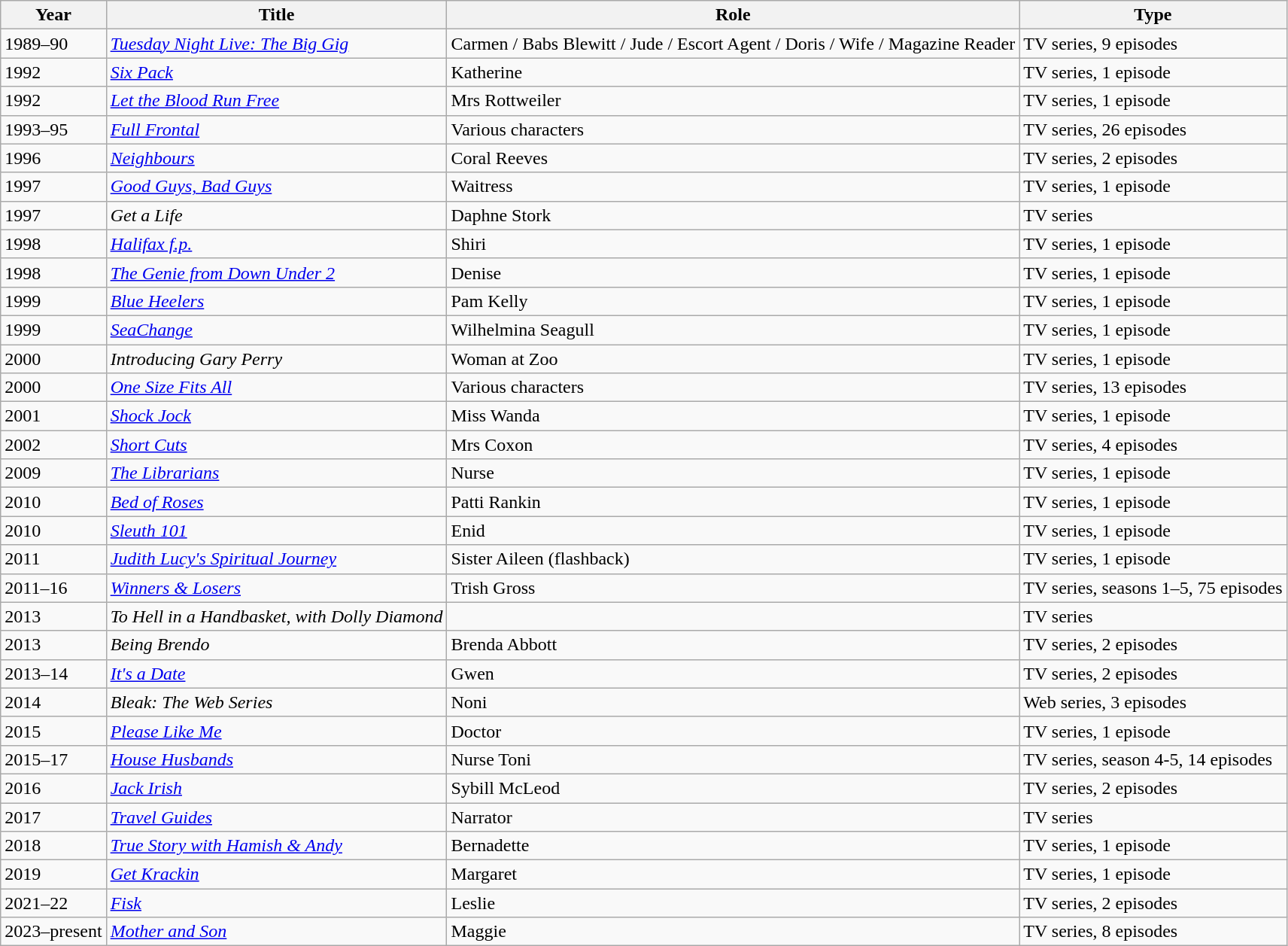<table class="wikitable">
<tr>
<th>Year</th>
<th>Title</th>
<th>Role</th>
<th>Type</th>
</tr>
<tr>
<td>1989–90</td>
<td><em><a href='#'>Tuesday Night Live: The Big Gig</a></em></td>
<td>Carmen / Babs Blewitt / Jude / Escort Agent / Doris / Wife / Magazine Reader</td>
<td>TV series, 9 episodes</td>
</tr>
<tr>
<td>1992</td>
<td><em><a href='#'>Six Pack</a></em></td>
<td>Katherine</td>
<td>TV series, 1 episode</td>
</tr>
<tr>
<td>1992</td>
<td><em><a href='#'>Let the Blood Run Free</a></em></td>
<td>Mrs Rottweiler</td>
<td>TV series, 1 episode</td>
</tr>
<tr>
<td>1993–95</td>
<td><em><a href='#'>Full Frontal</a></em></td>
<td>Various characters</td>
<td>TV series, 26 episodes</td>
</tr>
<tr>
<td>1996</td>
<td><em><a href='#'>Neighbours</a></em></td>
<td>Coral Reeves</td>
<td>TV series, 2 episodes</td>
</tr>
<tr>
<td>1997</td>
<td><em><a href='#'>Good Guys, Bad Guys</a></em></td>
<td>Waitress</td>
<td>TV series, 1 episode</td>
</tr>
<tr>
<td>1997</td>
<td><em>Get a Life</em></td>
<td>Daphne Stork</td>
<td>TV series</td>
</tr>
<tr>
<td>1998</td>
<td><em><a href='#'>Halifax f.p.</a></em></td>
<td>Shiri</td>
<td>TV series, 1 episode</td>
</tr>
<tr>
<td>1998</td>
<td><em><a href='#'>The Genie from Down Under 2</a></em></td>
<td>Denise</td>
<td>TV series, 1 episode</td>
</tr>
<tr>
<td>1999</td>
<td><em><a href='#'>Blue Heelers</a></em></td>
<td>Pam Kelly</td>
<td>TV series, 1 episode</td>
</tr>
<tr>
<td>1999</td>
<td><em><a href='#'>SeaChange</a></em></td>
<td>Wilhelmina Seagull</td>
<td>TV series, 1 episode</td>
</tr>
<tr>
<td>2000</td>
<td><em>Introducing Gary Perry</em></td>
<td>Woman at Zoo</td>
<td>TV series, 1 episode</td>
</tr>
<tr>
<td>2000</td>
<td><em><a href='#'>One Size Fits All</a></em></td>
<td>Various characters</td>
<td>TV series, 13 episodes</td>
</tr>
<tr>
<td>2001</td>
<td><em><a href='#'>Shock Jock</a></em></td>
<td>Miss Wanda</td>
<td>TV series, 1 episode</td>
</tr>
<tr>
<td>2002</td>
<td><em><a href='#'>Short Cuts</a></em></td>
<td>Mrs Coxon</td>
<td>TV series, 4 episodes</td>
</tr>
<tr>
<td>2009</td>
<td><em><a href='#'>The Librarians</a></em></td>
<td>Nurse</td>
<td>TV series, 1 episode</td>
</tr>
<tr>
<td>2010</td>
<td><em><a href='#'>Bed of Roses</a></em></td>
<td>Patti Rankin</td>
<td>TV series, 1 episode</td>
</tr>
<tr>
<td>2010</td>
<td><em><a href='#'>Sleuth 101</a></em></td>
<td>Enid</td>
<td>TV series, 1 episode</td>
</tr>
<tr>
<td>2011</td>
<td><em><a href='#'>Judith Lucy's Spiritual Journey</a></em></td>
<td>Sister Aileen (flashback)</td>
<td>TV series, 1 episode</td>
</tr>
<tr>
<td>2011–16</td>
<td><em><a href='#'>Winners & Losers</a></em></td>
<td>Trish Gross</td>
<td>TV series, seasons 1–5, 75 episodes</td>
</tr>
<tr>
<td>2013</td>
<td><em>To Hell in a Handbasket, with Dolly Diamond</em></td>
<td></td>
<td>TV series</td>
</tr>
<tr>
<td>2013</td>
<td><em>Being Brendo</em></td>
<td>Brenda Abbott</td>
<td>TV series, 2 episodes</td>
</tr>
<tr>
<td>2013–14</td>
<td><em><a href='#'>It's a Date</a></em></td>
<td>Gwen</td>
<td>TV series, 2 episodes</td>
</tr>
<tr>
<td>2014</td>
<td><em>Bleak: The Web Series</em></td>
<td>Noni</td>
<td>Web series, 3 episodes</td>
</tr>
<tr>
<td>2015</td>
<td><em><a href='#'>Please Like Me</a></em></td>
<td>Doctor</td>
<td>TV series, 1 episode</td>
</tr>
<tr>
<td>2015–17</td>
<td><em><a href='#'>House Husbands</a></em></td>
<td>Nurse Toni</td>
<td>TV series, season 4-5, 14 episodes</td>
</tr>
<tr>
<td>2016</td>
<td><em><a href='#'>Jack Irish</a></em></td>
<td>Sybill McLeod</td>
<td>TV series, 2 episodes</td>
</tr>
<tr>
<td>2017</td>
<td><em><a href='#'>Travel Guides</a></em></td>
<td>Narrator</td>
<td>TV series</td>
</tr>
<tr>
<td>2018</td>
<td><em><a href='#'>True Story with Hamish & Andy</a></em></td>
<td>Bernadette</td>
<td>TV series, 1 episode</td>
</tr>
<tr>
<td>2019</td>
<td><em><a href='#'>Get Krackin</a></em></td>
<td>Margaret</td>
<td>TV series, 1 episode</td>
</tr>
<tr>
<td>2021–22</td>
<td><em><a href='#'>Fisk</a></em></td>
<td>Leslie</td>
<td>TV series, 2 episodes</td>
</tr>
<tr>
<td>2023–present</td>
<td><em><a href='#'>Mother and Son</a></em></td>
<td>Maggie</td>
<td>TV series, 8 episodes</td>
</tr>
</table>
